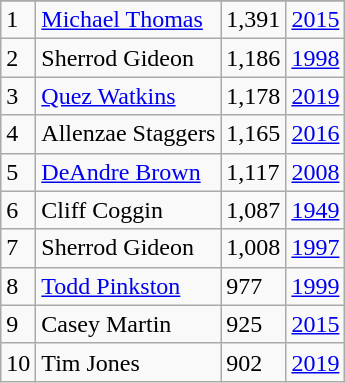<table class="wikitable">
<tr>
</tr>
<tr>
<td>1</td>
<td><a href='#'>Michael Thomas</a></td>
<td>1,391</td>
<td><a href='#'>2015</a></td>
</tr>
<tr>
<td>2</td>
<td>Sherrod Gideon</td>
<td>1,186</td>
<td><a href='#'>1998</a></td>
</tr>
<tr>
<td>3</td>
<td><a href='#'>Quez Watkins</a></td>
<td>1,178</td>
<td><a href='#'>2019</a></td>
</tr>
<tr>
<td>4</td>
<td>Allenzae Staggers</td>
<td>1,165</td>
<td><a href='#'>2016</a></td>
</tr>
<tr>
<td>5</td>
<td><a href='#'>DeAndre Brown</a></td>
<td>1,117</td>
<td><a href='#'>2008</a></td>
</tr>
<tr>
<td>6</td>
<td>Cliff Coggin</td>
<td>1,087</td>
<td><a href='#'>1949</a></td>
</tr>
<tr>
<td>7</td>
<td>Sherrod Gideon</td>
<td>1,008</td>
<td><a href='#'>1997</a></td>
</tr>
<tr>
<td>8</td>
<td><a href='#'>Todd Pinkston</a></td>
<td>977</td>
<td><a href='#'>1999</a></td>
</tr>
<tr>
<td>9</td>
<td>Casey Martin</td>
<td>925</td>
<td><a href='#'>2015</a></td>
</tr>
<tr>
<td>10</td>
<td>Tim Jones</td>
<td>902</td>
<td><a href='#'>2019</a></td>
</tr>
</table>
